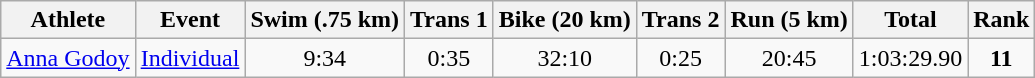<table class="wikitable" border="1">
<tr>
<th>Athlete</th>
<th>Event</th>
<th>Swim (.75 km)</th>
<th>Trans 1</th>
<th>Bike (20 km)</th>
<th>Trans 2</th>
<th>Run (5 km)</th>
<th>Total</th>
<th>Rank</th>
</tr>
<tr>
<td><a href='#'>Anna Godoy</a></td>
<td><a href='#'>Individual</a></td>
<td align=center>9:34</td>
<td align=center>0:35</td>
<td align=center>32:10</td>
<td align=center>0:25</td>
<td align=center>20:45</td>
<td align=center>1:03:29.90</td>
<td align=center><strong>11</strong></td>
</tr>
</table>
